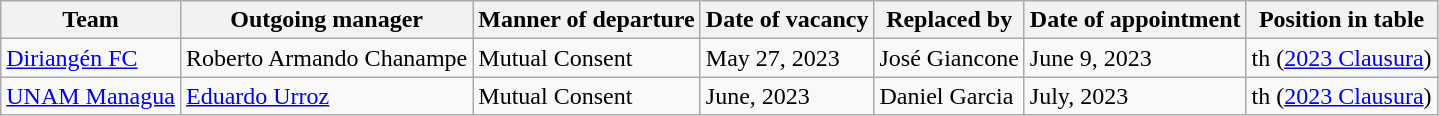<table class="wikitable">
<tr>
<th>Team</th>
<th>Outgoing manager</th>
<th>Manner of departure</th>
<th>Date of vacancy</th>
<th>Replaced by</th>
<th>Date of appointment</th>
<th>Position in table</th>
</tr>
<tr>
<td><a href='#'>Diriangén FC</a></td>
<td> Roberto Armando Chanampe</td>
<td>Mutual Consent</td>
<td>May 27, 2023</td>
<td> José Giancone </td>
<td>June 9, 2023</td>
<td>th (<a href='#'>2023 Clausura</a>)</td>
</tr>
<tr>
<td><a href='#'>UNAM Managua</a></td>
<td> <a href='#'>Eduardo Urroz</a></td>
<td>Mutual Consent</td>
<td>June, 2023</td>
<td> Daniel Garcia</td>
<td>July, 2023</td>
<td>th (<a href='#'>2023 Clausura</a>)</td>
</tr>
</table>
